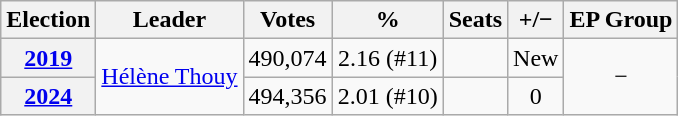<table class="wikitable"style="text-align:center">
<tr>
<th>Election</th>
<th>Leader</th>
<th>Votes</th>
<th>%</th>
<th>Seats</th>
<th>+/−</th>
<th>EP Group</th>
</tr>
<tr>
<th><a href='#'>2019</a></th>
<td rowspan="2"><a href='#'>Hélène Thouy</a></td>
<td>490,074</td>
<td>2.16 (#11)</td>
<td></td>
<td>New</td>
<td rowspan="2">−</td>
</tr>
<tr>
<th><a href='#'>2024</a></th>
<td>494,356</td>
<td>2.01 (#10)</td>
<td></td>
<td> 0</td>
</tr>
</table>
